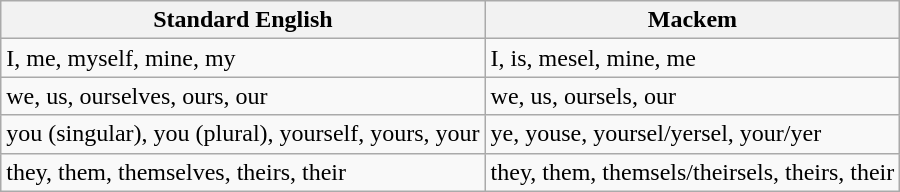<table class="wikitable" border="1">
<tr>
<th>Standard English</th>
<th>Mackem</th>
</tr>
<tr>
<td>I, me, myself, mine, my</td>
<td>I, is, mesel, mine, me</td>
</tr>
<tr>
<td>we, us, ourselves, ours, our</td>
<td>we, us, oursels, our</td>
</tr>
<tr>
<td>you (singular), you (plural), yourself, yours, your</td>
<td>ye, youse, yoursel/yersel, your/yer</td>
</tr>
<tr>
<td>they, them, themselves, theirs, their</td>
<td>they, them, themsels/theirsels, theirs, their</td>
</tr>
</table>
